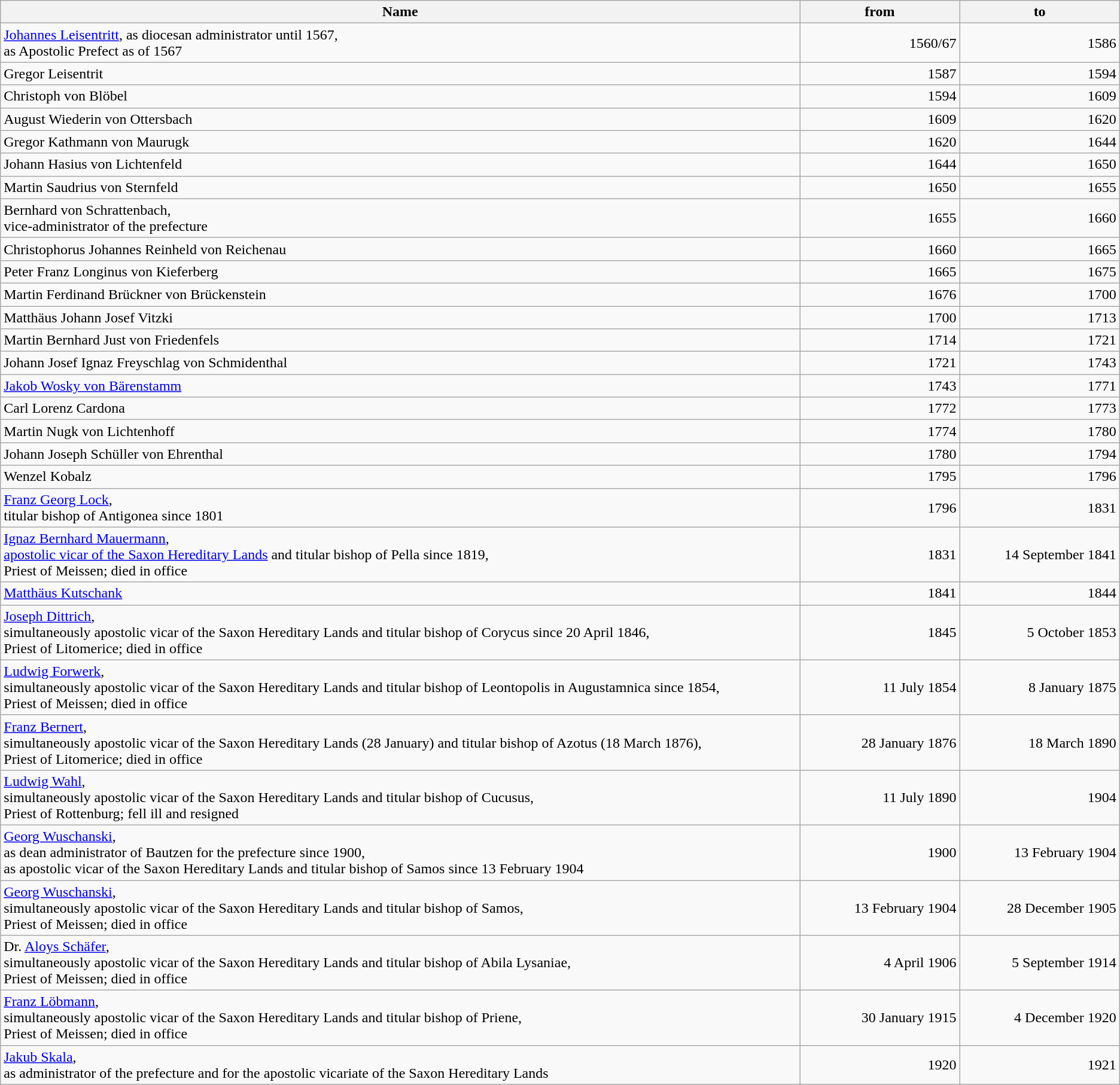<table class="wikitable">
<tr>
<th width = "50%" bgcolor="silver">Name</th>
<th width = "10%" bgcolor="silver">from</th>
<th width = "10%" bgcolor="silver">to</th>
</tr>
<tr>
<td><a href='#'>Johannes Leisentritt</a>, as diocesan administrator until 1567, <br>as Apostolic Prefect as of 1567</td>
<td align="right">1560/67</td>
<td align="right">1586</td>
</tr>
<tr>
<td>Gregor Leisentrit</td>
<td align="right">1587</td>
<td align="right">1594</td>
</tr>
<tr>
<td>Christoph von Blöbel</td>
<td align="right">1594</td>
<td align="right">1609</td>
</tr>
<tr>
<td>August Wiederin von Ottersbach</td>
<td align="right">1609</td>
<td align="right">1620</td>
</tr>
<tr>
<td>Gregor Kathmann von Maurugk</td>
<td align="right">1620</td>
<td align="right">1644</td>
</tr>
<tr>
<td>Johann Hasius von Lichtenfeld</td>
<td align="right">1644</td>
<td align="right">1650</td>
</tr>
<tr>
<td>Martin Saudrius von Sternfeld</td>
<td align="right">1650</td>
<td align="right">1655</td>
</tr>
<tr>
<td>Bernhard von Schrattenbach, <br>vice-administrator of the prefecture</td>
<td align="right">1655</td>
<td align="right">1660</td>
</tr>
<tr>
<td>Christophorus Johannes Reinheld von Reichenau</td>
<td align="right">1660</td>
<td align="right">1665</td>
</tr>
<tr>
<td>Peter Franz Longinus von Kieferberg</td>
<td align="right">1665</td>
<td align="right">1675</td>
</tr>
<tr>
<td>Martin Ferdinand Brückner von Brückenstein</td>
<td align="right">1676</td>
<td align="right">1700</td>
</tr>
<tr>
<td>Matthäus Johann Josef Vitzki</td>
<td align="right">1700</td>
<td align="right">1713</td>
</tr>
<tr>
<td>Martin Bernhard Just von Friedenfels</td>
<td align="right">1714</td>
<td align="right">1721</td>
</tr>
<tr>
<td>Johann Josef Ignaz Freyschlag von Schmidenthal</td>
<td align="right">1721</td>
<td align="right">1743</td>
</tr>
<tr>
<td><a href='#'>Jakob Wosky von Bärenstamm</a></td>
<td align="right">1743</td>
<td align="right">1771</td>
</tr>
<tr>
<td>Carl Lorenz Cardona</td>
<td align="right">1772</td>
<td align="right">1773</td>
</tr>
<tr>
<td>Martin Nugk von Lichtenhoff</td>
<td align="right">1774</td>
<td align="right">1780</td>
</tr>
<tr>
<td>Johann Joseph Schüller von Ehrenthal</td>
<td align="right">1780</td>
<td align="right">1794</td>
</tr>
<tr>
<td>Wenzel Kobalz</td>
<td align="right">1795</td>
<td align="right">1796</td>
</tr>
<tr>
<td><a href='#'>Franz Georg Lock</a>, <br>titular bishop of Antigonea since 1801</td>
<td align="right">1796</td>
<td align="right">1831</td>
</tr>
<tr>
<td><a href='#'>Ignaz Bernhard Mauermann</a>, <br><a href='#'>apostolic vicar of the Saxon Hereditary Lands</a> and titular bishop of Pella since 1819, <br>Priest of Meissen; died in office</td>
<td align="right">1831</td>
<td align="right">14 September 1841</td>
</tr>
<tr>
<td><a href='#'>Matthäus Kutschank</a></td>
<td align="right">1841</td>
<td align="right">1844</td>
</tr>
<tr>
<td><a href='#'>Joseph Dittrich</a>, <br>simultaneously apostolic vicar of the Saxon Hereditary Lands and titular bishop of Corycus since 20 April 1846, <br>Priest of Litomerice; died in office</td>
<td align="right">1845</td>
<td align="right">5 October 1853</td>
</tr>
<tr>
<td><a href='#'>Ludwig Forwerk</a>, <br>simultaneously apostolic vicar of the Saxon Hereditary Lands and titular bishop of Leontopolis in Augustamnica since 1854, <br>Priest of Meissen; died in office</td>
<td align="right">11 July 1854</td>
<td align="right">8 January 1875</td>
</tr>
<tr>
<td><a href='#'>Franz Bernert</a>, <br>simultaneously apostolic vicar of the Saxon Hereditary Lands (28 January) and titular bishop of Azotus (18 March 1876), <br>Priest of Litomerice; died in office</td>
<td align="right">28 January 1876</td>
<td align="right">18 March 1890</td>
</tr>
<tr>
<td><a href='#'>Ludwig Wahl</a>, <br>simultaneously apostolic vicar of the Saxon Hereditary Lands and titular bishop of Cucusus, <br>Priest of Rottenburg; fell ill and resigned</td>
<td align="right">11 July 1890</td>
<td align="right">1904</td>
</tr>
<tr>
<td><a href='#'>Georg Wuschanski</a>, <br>as dean administrator of Bautzen for the prefecture since 1900, <br>as apostolic vicar of the Saxon Hereditary Lands and titular bishop of Samos since 13 February 1904</td>
<td align="right">1900</td>
<td align="right">13 February 1904</td>
</tr>
<tr>
<td><a href='#'>Georg Wuschanski</a>, <br>simultaneously apostolic vicar of the Saxon Hereditary Lands and titular bishop of Samos, <br>Priest of Meissen; died in office</td>
<td align="right">13 February 1904</td>
<td align="right">28 December 1905</td>
</tr>
<tr>
<td>Dr. <a href='#'>Aloys Schäfer</a>, <br>simultaneously apostolic vicar of the Saxon Hereditary Lands and titular bishop of Abila Lysaniae, <br>Priest of Meissen; died in office</td>
<td align="right">4 April 1906</td>
<td align="right">5 September 1914</td>
</tr>
<tr>
<td><a href='#'>Franz Löbmann</a>, <br>simultaneously apostolic vicar of the Saxon Hereditary Lands and titular bishop of Priene, <br>Priest of Meissen; died in office</td>
<td align="right">30 January 1915</td>
<td align="right">4 December 1920</td>
</tr>
<tr>
<td><a href='#'>Jakub Skala</a>, <br>as administrator of the prefecture and for the apostolic vicariate of the Saxon Hereditary Lands</td>
<td align="right">1920</td>
<td align="right">1921</td>
</tr>
</table>
